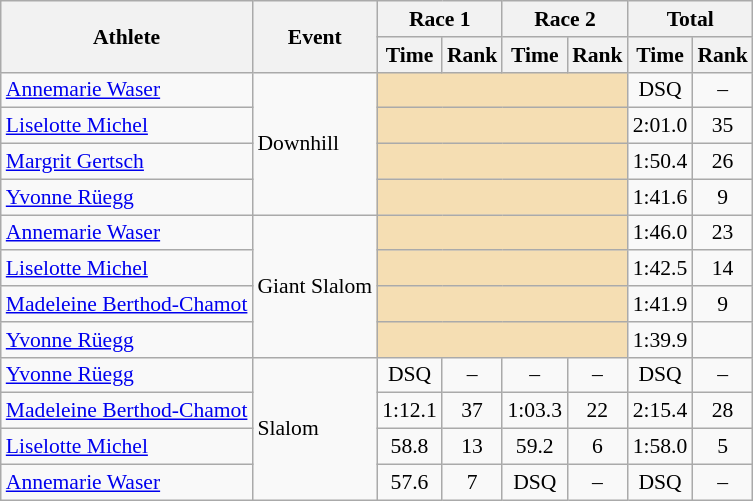<table class="wikitable" style="font-size:90%">
<tr>
<th rowspan="2">Athlete</th>
<th rowspan="2">Event</th>
<th colspan="2">Race 1</th>
<th colspan="2">Race 2</th>
<th colspan="2">Total</th>
</tr>
<tr>
<th>Time</th>
<th>Rank</th>
<th>Time</th>
<th>Rank</th>
<th>Time</th>
<th>Rank</th>
</tr>
<tr>
<td><a href='#'>Annemarie Waser</a></td>
<td rowspan="4">Downhill</td>
<td colspan="4" bgcolor="wheat"></td>
<td align="center">DSQ</td>
<td align="center">–</td>
</tr>
<tr>
<td><a href='#'>Liselotte Michel</a></td>
<td colspan="4" bgcolor="wheat"></td>
<td align="center">2:01.0</td>
<td align="center">35</td>
</tr>
<tr>
<td><a href='#'>Margrit Gertsch</a></td>
<td colspan="4" bgcolor="wheat"></td>
<td align="center">1:50.4</td>
<td align="center">26</td>
</tr>
<tr>
<td><a href='#'>Yvonne Rüegg</a></td>
<td colspan="4" bgcolor="wheat"></td>
<td align="center">1:41.6</td>
<td align="center">9</td>
</tr>
<tr>
<td><a href='#'>Annemarie Waser</a></td>
<td rowspan="4">Giant Slalom</td>
<td colspan="4" bgcolor="wheat"></td>
<td align="center">1:46.0</td>
<td align="center">23</td>
</tr>
<tr>
<td><a href='#'>Liselotte Michel</a></td>
<td colspan="4" bgcolor="wheat"></td>
<td align="center">1:42.5</td>
<td align="center">14</td>
</tr>
<tr>
<td><a href='#'>Madeleine Berthod-Chamot</a></td>
<td colspan="4" bgcolor="wheat"></td>
<td align="center">1:41.9</td>
<td align="center">9</td>
</tr>
<tr>
<td><a href='#'>Yvonne Rüegg</a></td>
<td colspan="4" bgcolor="wheat"></td>
<td align="center">1:39.9</td>
<td align="center"></td>
</tr>
<tr>
<td><a href='#'>Yvonne Rüegg</a></td>
<td rowspan="4">Slalom</td>
<td align="center">DSQ</td>
<td align="center">–</td>
<td align="center">–</td>
<td align="center">–</td>
<td align="center">DSQ</td>
<td align="center">–</td>
</tr>
<tr>
<td><a href='#'>Madeleine Berthod-Chamot</a></td>
<td align="center">1:12.1</td>
<td align="center">37</td>
<td align="center">1:03.3</td>
<td align="center">22</td>
<td align="center">2:15.4</td>
<td align="center">28</td>
</tr>
<tr>
<td><a href='#'>Liselotte Michel</a></td>
<td align="center">58.8</td>
<td align="center">13</td>
<td align="center">59.2</td>
<td align="center">6</td>
<td align="center">1:58.0</td>
<td align="center">5</td>
</tr>
<tr>
<td><a href='#'>Annemarie Waser</a></td>
<td align="center">57.6</td>
<td align="center">7</td>
<td align="center">DSQ</td>
<td align="center">–</td>
<td align="center">DSQ</td>
<td align="center">–</td>
</tr>
</table>
